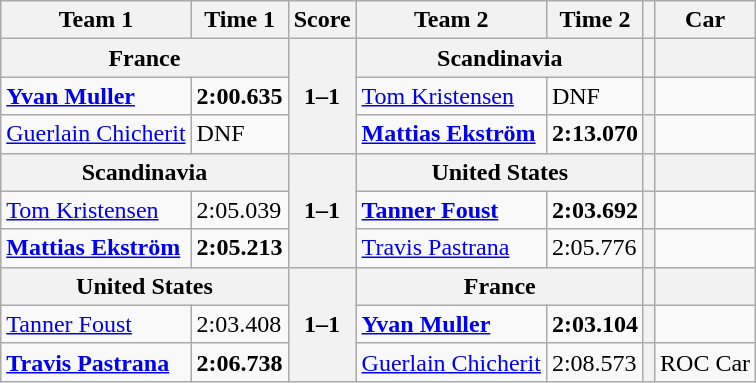<table class="wikitable">
<tr>
<th>Team 1</th>
<th>Time 1</th>
<th>Score</th>
<th>Team 2</th>
<th>Time 2</th>
<th></th>
<th>Car</th>
</tr>
<tr>
<th colspan=2> <strong>France</strong></th>
<th rowspan=3>1–1</th>
<th colspan=2> <strong>Scandinavia</strong></th>
<th></th>
<th></th>
</tr>
<tr>
<td><strong><a href='#'>Yvan Muller</a></strong></td>
<td><strong>2:00.635</strong></td>
<td><a href='#'>Tom Kristensen</a></td>
<td>DNF</td>
<th></th>
<td></td>
</tr>
<tr>
<td><a href='#'>Guerlain Chicherit</a></td>
<td>DNF</td>
<td><strong><a href='#'>Mattias Ekström</a></strong></td>
<td><strong>2:13.070</strong></td>
<th></th>
<td></td>
</tr>
<tr>
<th colspan=2> <strong>Scandinavia</strong></th>
<th rowspan=3>1–1</th>
<th colspan=2> <strong>United States</strong></th>
<th></th>
<th></th>
</tr>
<tr>
<td><a href='#'>Tom Kristensen</a></td>
<td>2:05.039</td>
<td><strong><a href='#'>Tanner Foust</a></strong></td>
<td><strong>2:03.692</strong></td>
<th></th>
<td></td>
</tr>
<tr>
<td><strong><a href='#'>Mattias Ekström</a></strong></td>
<td><strong>2:05.213</strong></td>
<td><a href='#'>Travis Pastrana</a></td>
<td>2:05.776</td>
<th></th>
<td></td>
</tr>
<tr>
<th colspan=2> <strong>United States</strong></th>
<th rowspan=3>1–1</th>
<th colspan=2> <strong>France</strong></th>
<th></th>
<th></th>
</tr>
<tr>
<td><a href='#'>Tanner Foust</a></td>
<td>2:03.408</td>
<td><strong><a href='#'>Yvan Muller</a></strong></td>
<td><strong>2:03.104</strong></td>
<th></th>
<td></td>
</tr>
<tr>
<td><strong><a href='#'>Travis Pastrana</a></strong></td>
<td><strong>2:06.738</strong></td>
<td><a href='#'>Guerlain Chicherit</a></td>
<td>2:08.573</td>
<th></th>
<td>ROC Car</td>
</tr>
</table>
